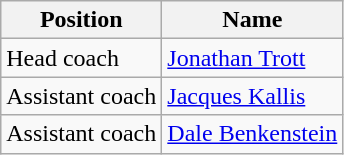<table class="wikitable">
<tr>
<th>Position</th>
<th>Name</th>
</tr>
<tr>
<td>Head coach</td>
<td><a href='#'>Jonathan Trott</a></td>
</tr>
<tr>
<td>Assistant coach</td>
<td><a href='#'>Jacques Kallis</a></td>
</tr>
<tr>
<td>Assistant coach</td>
<td><a href='#'>Dale Benkenstein</a></td>
</tr>
</table>
